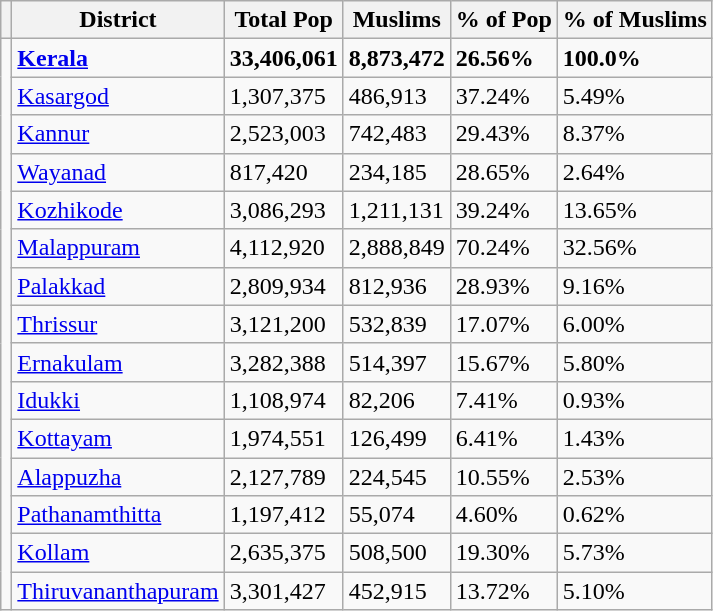<table class="wikitable sortable">
<tr>
<th></th>
<th><strong>District</strong></th>
<th><strong>Total Pop</strong></th>
<th><strong>Muslims</strong></th>
<th><strong>% of Pop</strong></th>
<th><strong>% of Muslims</strong></th>
</tr>
<tr>
<td rowspan ="15"></td>
<td><strong><a href='#'>Kerala</a></strong></td>
<td><strong>33,406,061</strong></td>
<td><strong>8,873,472</strong></td>
<td><strong>26.56%</strong></td>
<td><strong>100.0%</strong></td>
</tr>
<tr>
<td><a href='#'>Kasargod</a></td>
<td>1,307,375</td>
<td>486,913</td>
<td>37.24%</td>
<td>5.49%</td>
</tr>
<tr>
<td><a href='#'>Kannur</a></td>
<td>2,523,003</td>
<td>742,483</td>
<td>29.43%</td>
<td>8.37%</td>
</tr>
<tr>
<td><a href='#'>Wayanad</a></td>
<td>817,420</td>
<td>234,185</td>
<td>28.65%</td>
<td>2.64%</td>
</tr>
<tr>
<td><a href='#'>Kozhikode</a></td>
<td>3,086,293</td>
<td>1,211,131</td>
<td>39.24%</td>
<td>13.65%</td>
</tr>
<tr>
<td><a href='#'>Malappuram</a></td>
<td>4,112,920</td>
<td>2,888,849</td>
<td>70.24%</td>
<td>32.56%</td>
</tr>
<tr>
<td><a href='#'>Palakkad</a></td>
<td>2,809,934</td>
<td>812,936</td>
<td>28.93%</td>
<td>9.16%</td>
</tr>
<tr>
<td><a href='#'>Thrissur</a></td>
<td>3,121,200</td>
<td>532,839</td>
<td>17.07%</td>
<td>6.00%</td>
</tr>
<tr>
<td><a href='#'>Ernakulam</a></td>
<td>3,282,388</td>
<td>514,397</td>
<td>15.67%</td>
<td>5.80%</td>
</tr>
<tr>
<td><a href='#'>Idukki</a></td>
<td>1,108,974</td>
<td>82,206</td>
<td>7.41%</td>
<td>0.93%</td>
</tr>
<tr>
<td><a href='#'>Kottayam</a></td>
<td>1,974,551</td>
<td>126,499</td>
<td>6.41%</td>
<td>1.43%</td>
</tr>
<tr>
<td><a href='#'>Alappuzha</a></td>
<td>2,127,789</td>
<td>224,545</td>
<td>10.55%</td>
<td>2.53%</td>
</tr>
<tr>
<td><a href='#'>Pathanamthitta</a></td>
<td>1,197,412</td>
<td>55,074</td>
<td>4.60%</td>
<td>0.62%</td>
</tr>
<tr>
<td><a href='#'>Kollam</a></td>
<td>2,635,375</td>
<td>508,500</td>
<td>19.30%</td>
<td>5.73%</td>
</tr>
<tr>
<td><a href='#'>Thiruvananthapuram</a></td>
<td>3,301,427</td>
<td>452,915</td>
<td>13.72%</td>
<td>5.10%</td>
</tr>
</table>
